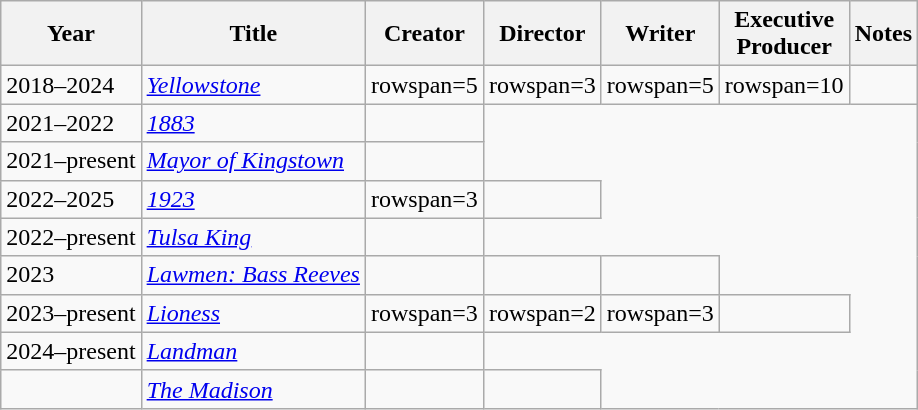<table class="wikitable sortable">
<tr>
<th>Year</th>
<th>Title</th>
<th width=65>Creator</th>
<th width=65>Director</th>
<th width=65>Writer</th>
<th width=65>Executive<br>Producer</th>
<th>Notes</th>
</tr>
<tr>
<td>2018–2024</td>
<td><em><a href='#'>Yellowstone</a></em></td>
<td>rowspan=5 </td>
<td>rowspan=3 </td>
<td>rowspan=5 </td>
<td>rowspan=10 </td>
<td></td>
</tr>
<tr>
<td>2021–2022</td>
<td><em><a href='#'>1883</a></em></td>
<td></td>
</tr>
<tr>
<td>2021–present</td>
<td><em><a href='#'>Mayor of Kingstown</a></em></td>
<td></td>
</tr>
<tr>
<td>2022–2025</td>
<td><em><a href='#'>1923</a></em></td>
<td>rowspan=3 </td>
<td></td>
</tr>
<tr>
<td>2022–present</td>
<td><em><a href='#'>Tulsa King</a></em></td>
<td></td>
</tr>
<tr>
<td>2023</td>
<td><em><a href='#'>Lawmen: Bass Reeves</a></em></td>
<td></td>
<td></td>
<td></td>
</tr>
<tr>
<td>2023–present</td>
<td><em><a href='#'>Lioness</a></em></td>
<td>rowspan=3 </td>
<td>rowspan=2 </td>
<td>rowspan=3 </td>
<td></td>
</tr>
<tr>
<td>2024–present</td>
<td><em><a href='#'>Landman</a></em></td>
<td></td>
</tr>
<tr>
<td></td>
<td scope="row"><em><a href='#'>The Madison</a></em></td>
<td></td>
<td></td>
</tr>
</table>
